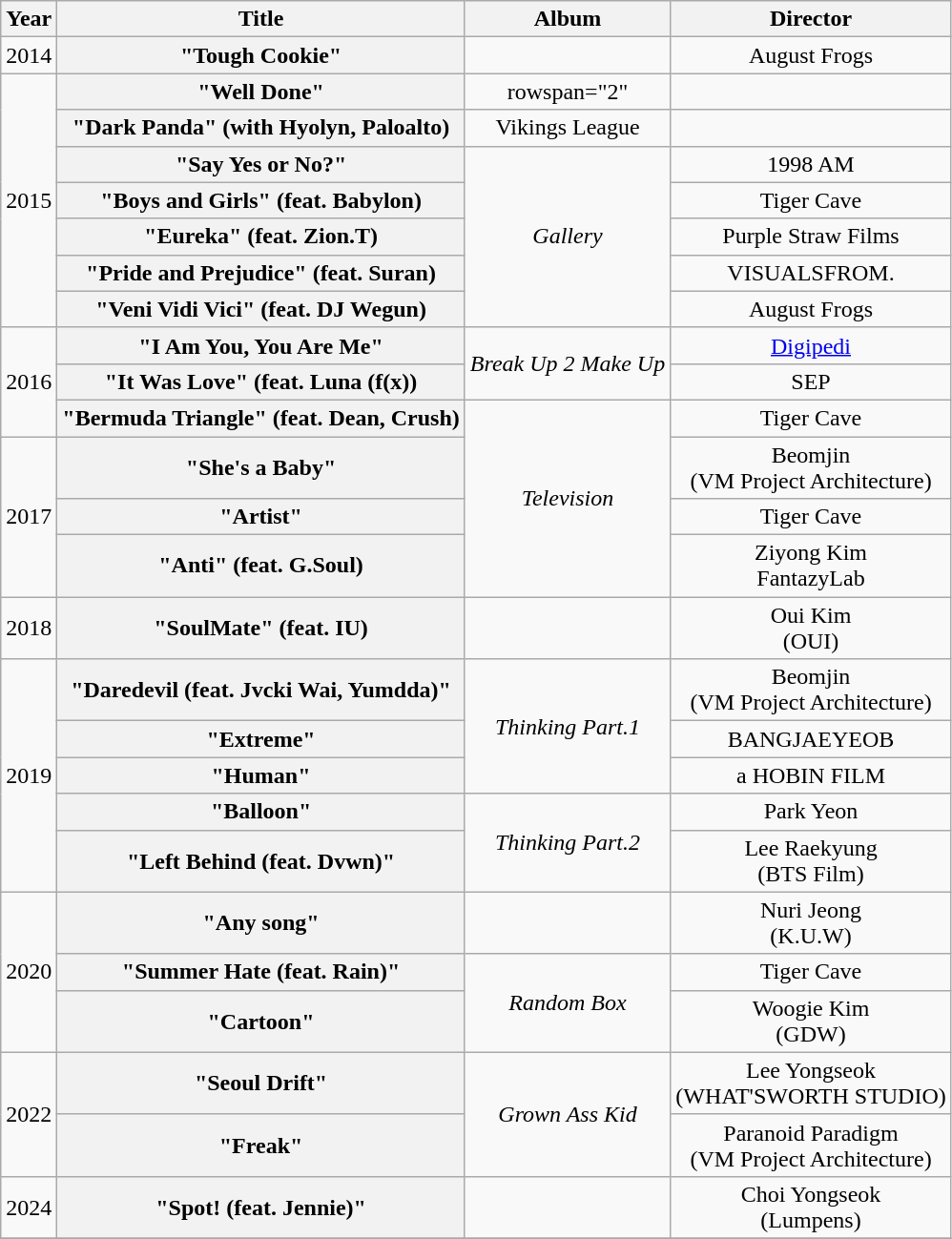<table class="wikitable plainrowheaders" style="text-align:center; table-layout:fixed; margin-right:0">
<tr>
<th>Year</th>
<th>Title</th>
<th>Album</th>
<th>Director</th>
</tr>
<tr>
<td>2014</td>
<th scope="row">"Tough Cookie"</th>
<td></td>
<td>August Frogs</td>
</tr>
<tr>
<td rowspan=7>2015</td>
<th scope="row">"Well Done"</th>
<td>rowspan="2" </td>
<td></td>
</tr>
<tr>
<th scope="row">"Dark Panda" (with Hyolyn, Paloalto)</th>
<td>Vikings League</td>
</tr>
<tr>
<th scope="row">"Say Yes or No?"</th>
<td rowspan=5><em>Gallery</em></td>
<td>1998 AM</td>
</tr>
<tr>
<th scope="row">"Boys and Girls" (feat. Babylon)</th>
<td>Tiger Cave</td>
</tr>
<tr>
<th scope="row">"Eureka" (feat. Zion.T)</th>
<td>Purple Straw Films</td>
</tr>
<tr>
<th scope="row">"Pride and Prejudice" (feat. Suran)</th>
<td>VISUALSFROM.</td>
</tr>
<tr>
<th scope="row">"Veni Vidi Vici" (feat. DJ Wegun)</th>
<td>August Frogs</td>
</tr>
<tr>
<td rowspan=3>2016</td>
<th scope="row">"I Am You, You Are Me"</th>
<td rowspan="2"><em>Break Up 2 Make Up</em></td>
<td><a href='#'>Digipedi</a></td>
</tr>
<tr>
<th scope="row">"It Was Love" (feat. Luna (f(x))</th>
<td>SEP</td>
</tr>
<tr>
<th scope="row">"Bermuda Triangle" (feat. Dean, Crush)</th>
<td rowspan="4"><em>Television</em></td>
<td>Tiger Cave</td>
</tr>
<tr>
<td rowspan=3>2017</td>
<th scope="row">"She's a Baby"</th>
<td>Beomjin <br>(VM Project Architecture)</td>
</tr>
<tr>
<th scope="row">"Artist"</th>
<td>Tiger Cave</td>
</tr>
<tr>
<th scope="row">"Anti" (feat. G.Soul)</th>
<td>Ziyong Kim <br>FantazyLab</td>
</tr>
<tr>
<td>2018</td>
<th scope="row">"SoulMate" (feat. IU)</th>
<td></td>
<td>Oui Kim <br>(OUI)</td>
</tr>
<tr>
<td rowspan=5>2019</td>
<th scope="row">"Daredevil (feat. Jvcki Wai, Yumdda)"</th>
<td rowspan="3"><em>Thinking Part.1</em></td>
<td>Beomjin <br>(VM Project Architecture)</td>
</tr>
<tr>
<th scope="row">"Extreme"</th>
<td>BANGJAEYEOB</td>
</tr>
<tr>
<th scope="row">"Human"</th>
<td>a HOBIN FILM</td>
</tr>
<tr>
<th scope="row">"Balloon"</th>
<td rowspan="2"><em>Thinking Part.2</em></td>
<td>Park Yeon</td>
</tr>
<tr>
<th scope="row">"Left Behind (feat. Dvwn)"</th>
<td>Lee Raekyung <br>(BTS Film)</td>
</tr>
<tr>
<td rowspan="3">2020</td>
<th scope="row">"Any song"</th>
<td></td>
<td>Nuri Jeong <br>(K.U.W)</td>
</tr>
<tr>
<th scope="row">"Summer Hate (feat. Rain)"</th>
<td rowspan=2><em>Random Box</em></td>
<td>Tiger Cave</td>
</tr>
<tr>
<th scope="row">"Cartoon"</th>
<td>Woogie Kim <br>(GDW)</td>
</tr>
<tr>
<td rowspan="2">2022</td>
<th scope="row">"Seoul Drift"</th>
<td rowspan=2><em>Grown Ass Kid</em></td>
<td>Lee Yongseok <br>(WHAT'SWORTH STUDIO)</td>
</tr>
<tr>
<th scope="row">"Freak"</th>
<td>Paranoid Paradigm <br>(VM Project Architecture)</td>
</tr>
<tr>
<td rowspan="1">2024</td>
<th scope="row">"Spot! (feat. Jennie)"</th>
<td></td>
<td>Choi Yongseok <br>(Lumpens)</td>
</tr>
<tr>
</tr>
</table>
